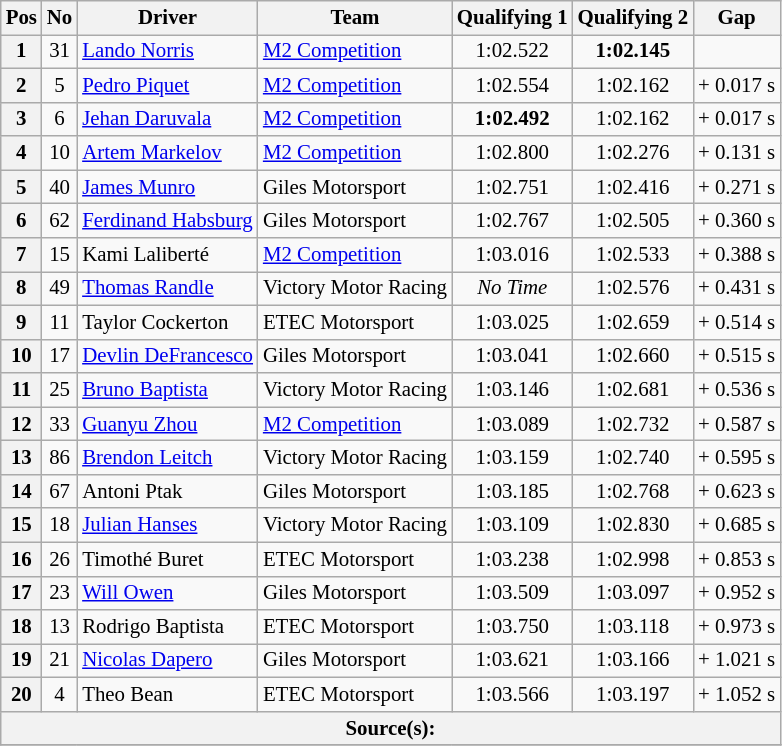<table class="wikitable" style="font-size: 87%;">
<tr>
<th>Pos</th>
<th>No</th>
<th>Driver</th>
<th>Team</th>
<th>Qualifying 1</th>
<th>Qualifying 2</th>
<th>Gap</th>
</tr>
<tr>
<th>1</th>
<td align=center>31</td>
<td> <a href='#'>Lando Norris</a></td>
<td><a href='#'>M2 Competition</a></td>
<td align=center>1:02.522</td>
<td align=center><strong>1:02.145</strong></td>
<td></td>
</tr>
<tr>
<th>2</th>
<td align=center>5</td>
<td> <a href='#'>Pedro Piquet</a></td>
<td><a href='#'>M2 Competition</a></td>
<td align=center>1:02.554</td>
<td align=center>1:02.162</td>
<td>+ 0.017 s</td>
</tr>
<tr>
<th>3</th>
<td align=center>6</td>
<td> <a href='#'>Jehan Daruvala</a></td>
<td><a href='#'>M2 Competition</a></td>
<td align=center><strong>1:02.492</strong></td>
<td align=center>1:02.162</td>
<td>+ 0.017 s</td>
</tr>
<tr>
<th>4</th>
<td align=center>10</td>
<td> <a href='#'>Artem Markelov</a></td>
<td><a href='#'>M2 Competition</a></td>
<td align=center>1:02.800</td>
<td align=center>1:02.276</td>
<td>+ 0.131 s</td>
</tr>
<tr>
<th>5</th>
<td align=center>40</td>
<td> <a href='#'>James Munro</a></td>
<td>Giles Motorsport</td>
<td align=center>1:02.751</td>
<td align=center>1:02.416</td>
<td>+ 0.271 s</td>
</tr>
<tr>
<th>6</th>
<td align=center>62</td>
<td> <a href='#'>Ferdinand Habsburg</a></td>
<td>Giles Motorsport</td>
<td align=center>1:02.767</td>
<td align=center>1:02.505</td>
<td>+ 0.360 s</td>
</tr>
<tr>
<th>7</th>
<td align=center>15</td>
<td> Kami Laliberté</td>
<td><a href='#'>M2 Competition</a></td>
<td align=center>1:03.016</td>
<td align=center>1:02.533</td>
<td>+ 0.388 s</td>
</tr>
<tr>
<th>8</th>
<td align=center>49</td>
<td> <a href='#'>Thomas Randle</a></td>
<td>Victory Motor Racing</td>
<td align=center><em>No Time</em></td>
<td align=center>1:02.576</td>
<td>+ 0.431 s</td>
</tr>
<tr>
<th>9</th>
<td align=center>11</td>
<td> Taylor Cockerton</td>
<td>ETEC Motorsport</td>
<td align=center>1:03.025</td>
<td align=center>1:02.659</td>
<td>+ 0.514 s</td>
</tr>
<tr>
<th>10</th>
<td align=center>17</td>
<td> <a href='#'>Devlin DeFrancesco</a></td>
<td>Giles Motorsport</td>
<td align=center>1:03.041</td>
<td align=center>1:02.660</td>
<td>+ 0.515 s</td>
</tr>
<tr>
<th>11</th>
<td align=center>25</td>
<td> <a href='#'>Bruno Baptista</a></td>
<td>Victory Motor Racing</td>
<td align=center>1:03.146</td>
<td align=center>1:02.681</td>
<td>+ 0.536 s</td>
</tr>
<tr>
<th>12</th>
<td align=center>33</td>
<td> <a href='#'>Guanyu Zhou</a></td>
<td><a href='#'>M2 Competition</a></td>
<td align=center>1:03.089</td>
<td align=center>1:02.732</td>
<td>+ 0.587 s</td>
</tr>
<tr>
<th>13</th>
<td align=center>86</td>
<td> <a href='#'>Brendon Leitch</a></td>
<td>Victory Motor Racing</td>
<td align=center>1:03.159</td>
<td align=center>1:02.740</td>
<td>+ 0.595 s</td>
</tr>
<tr>
<th>14</th>
<td align=center>67</td>
<td> Antoni Ptak</td>
<td>Giles Motorsport</td>
<td align=center>1:03.185</td>
<td align=center>1:02.768</td>
<td>+ 0.623 s</td>
</tr>
<tr>
<th>15</th>
<td align=center>18</td>
<td> <a href='#'>Julian Hanses</a></td>
<td>Victory Motor Racing</td>
<td align=center>1:03.109</td>
<td align=center>1:02.830</td>
<td>+ 0.685 s</td>
</tr>
<tr>
<th>16</th>
<td align=center>26</td>
<td> Timothé Buret</td>
<td>ETEC Motorsport</td>
<td align=center>1:03.238</td>
<td align=center>1:02.998</td>
<td>+ 0.853 s</td>
</tr>
<tr>
<th>17</th>
<td align=center>23</td>
<td> <a href='#'>Will Owen</a></td>
<td>Giles Motorsport</td>
<td align=center>1:03.509</td>
<td align=center>1:03.097</td>
<td>+ 0.952 s</td>
</tr>
<tr>
<th>18</th>
<td align=center>13</td>
<td> Rodrigo Baptista</td>
<td>ETEC Motorsport</td>
<td align=center>1:03.750</td>
<td align=center>1:03.118</td>
<td>+ 0.973 s</td>
</tr>
<tr>
<th>19</th>
<td align=center>21</td>
<td> <a href='#'>Nicolas Dapero</a></td>
<td>Giles Motorsport</td>
<td align=center>1:03.621</td>
<td align=center>1:03.166</td>
<td>+ 1.021 s</td>
</tr>
<tr>
<th>20</th>
<td align=center>4</td>
<td> Theo Bean</td>
<td>ETEC Motorsport</td>
<td align=center>1:03.566</td>
<td align=center>1:03.197</td>
<td>+ 1.052 s</td>
</tr>
<tr>
<th colspan=7>Source(s):</th>
</tr>
<tr>
</tr>
</table>
